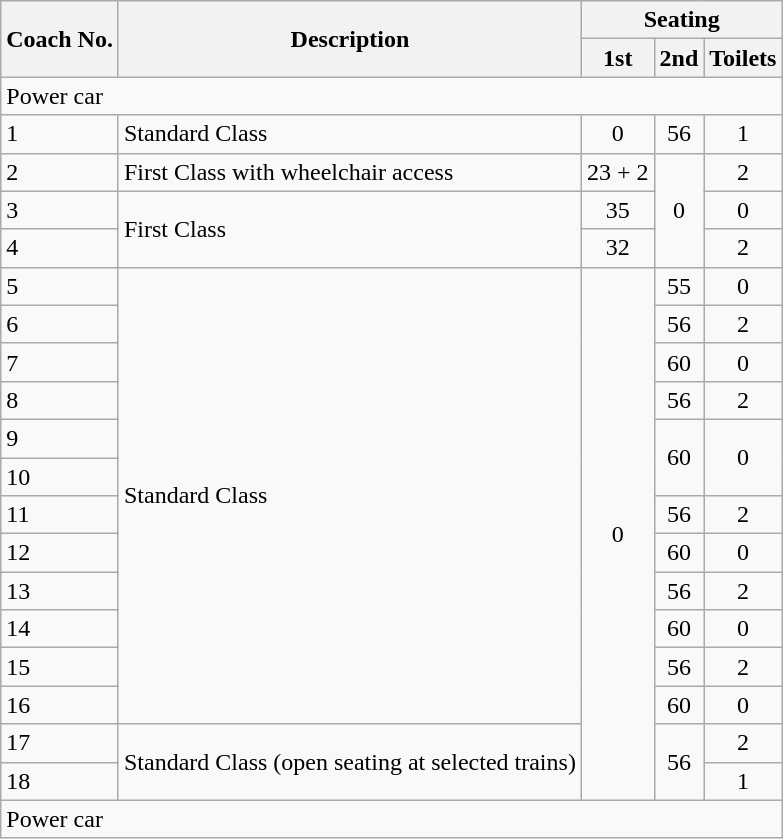<table class="wikitable">
<tr>
<th rowspan=2 align=left>Coach No.</th>
<th rowspan=2 align=left>Description</th>
<th colspan=3>Seating</th>
</tr>
<tr>
<th>1st</th>
<th>2nd</th>
<th>Toilets</th>
</tr>
<tr>
<td colspan="5">Power car</td>
</tr>
<tr>
<td>1</td>
<td>Standard Class</td>
<td align=center>0</td>
<td align=center>56</td>
<td align=center>1</td>
</tr>
<tr>
<td>2</td>
<td>First Class with wheelchair access</td>
<td align=center>23 + 2</td>
<td rowspan="3" align="center">0</td>
<td align=center>2</td>
</tr>
<tr>
<td>3</td>
<td rowspan="2">First Class</td>
<td align=center>35</td>
<td align=center>0</td>
</tr>
<tr>
<td>4</td>
<td align=center>32</td>
<td align=center>2</td>
</tr>
<tr>
<td>5</td>
<td rowspan="12">Standard Class</td>
<td rowspan="14" align="center">0</td>
<td align=center>55</td>
<td align=center>0</td>
</tr>
<tr>
<td>6</td>
<td align=center>56</td>
<td align=center>2</td>
</tr>
<tr>
<td>7</td>
<td align=center>60</td>
<td align=center>0</td>
</tr>
<tr>
<td>8</td>
<td align=center>56</td>
<td align=center>2</td>
</tr>
<tr>
<td>9</td>
<td rowspan="2" align="center">60</td>
<td rowspan="2" align="center">0</td>
</tr>
<tr>
<td>10</td>
</tr>
<tr>
<td>11</td>
<td align=center>56</td>
<td align=center>2</td>
</tr>
<tr>
<td>12</td>
<td align=center>60</td>
<td align=center>0</td>
</tr>
<tr>
<td>13</td>
<td align=center>56</td>
<td align=center>2</td>
</tr>
<tr>
<td>14</td>
<td align=center>60</td>
<td align=center>0</td>
</tr>
<tr>
<td>15</td>
<td align=center>56</td>
<td align=center>2</td>
</tr>
<tr>
<td>16</td>
<td align=center>60</td>
<td align=center>0</td>
</tr>
<tr>
<td>17</td>
<td rowspan="2">Standard Class (open seating at selected trains)</td>
<td rowspan="2" align="center">56</td>
<td align=center>2</td>
</tr>
<tr>
<td>18</td>
<td align=center>1</td>
</tr>
<tr>
<td colspan="5">Power car</td>
</tr>
</table>
